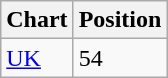<table class="wikitable">
<tr>
<th>Chart</th>
<th>Position</th>
</tr>
<tr>
<td><a href='#'>UK</a></td>
<td>54</td>
</tr>
</table>
